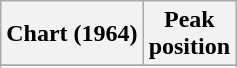<table class="wikitable sortable plainrowheaders" style="text-align:center">
<tr>
<th scope="col">Chart (1964)</th>
<th scope="col">Peak<br> position</th>
</tr>
<tr>
</tr>
<tr>
</tr>
</table>
